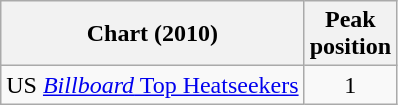<table class="wikitable">
<tr>
<th>Chart (2010)</th>
<th>Peak<br>position</th>
</tr>
<tr>
<td style="text-align: center">US <a href='#'><em>Billboard</em> Top Heatseekers</a></td>
<td style="text-align: center">1</td>
</tr>
</table>
